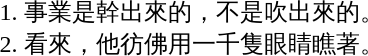<table>
<tr>
<td></td>
<td><br><div><ol><li>事業是<span>幹</span>出來的，不是<span>吹</span>出來的。</li><li>看來，他彷佛用<span>一千隻眼睛</span>瞧著。</li></ol></div></td>
</tr>
</table>
